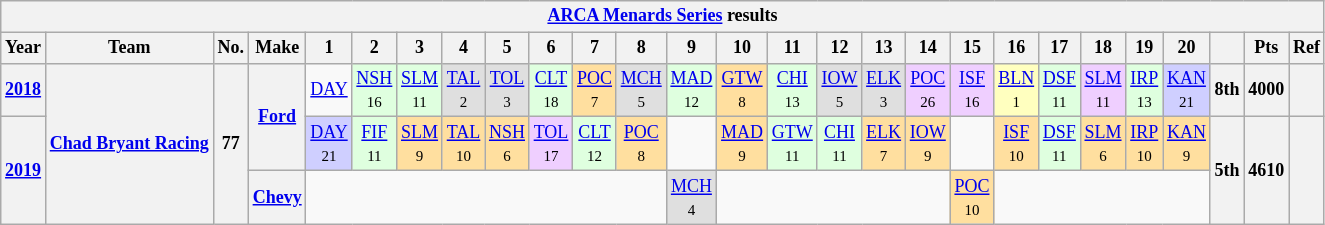<table class="wikitable" style="text-align:center; font-size:75%">
<tr>
<th colspan=27><a href='#'>ARCA Menards Series</a> results</th>
</tr>
<tr>
<th>Year</th>
<th>Team</th>
<th>No.</th>
<th>Make</th>
<th>1</th>
<th>2</th>
<th>3</th>
<th>4</th>
<th>5</th>
<th>6</th>
<th>7</th>
<th>8</th>
<th>9</th>
<th>10</th>
<th>11</th>
<th>12</th>
<th>13</th>
<th>14</th>
<th>15</th>
<th>16</th>
<th>17</th>
<th>18</th>
<th>19</th>
<th>20</th>
<th></th>
<th>Pts</th>
<th>Ref</th>
</tr>
<tr>
<th><a href='#'>2018</a></th>
<th rowspan=3 nowrap><a href='#'>Chad Bryant Racing</a></th>
<th rowspan=3>77</th>
<th rowspan=2><a href='#'>Ford</a></th>
<td><a href='#'>DAY</a></td>
<td style="background:#DFFFDF;"><a href='#'>NSH</a><br><small>16</small></td>
<td style="background:#DFFFDF;"><a href='#'>SLM</a><br><small>11</small></td>
<td style="background:#DFDFDF;"><a href='#'>TAL</a><br><small>2</small></td>
<td style="background:#DFDFDF;"><a href='#'>TOL</a><br><small>3</small></td>
<td style="background:#DFFFDF;"><a href='#'>CLT</a><br><small>18</small></td>
<td style="background:#FFDF9F;"><a href='#'>POC</a><br><small>7</small></td>
<td style="background:#DFDFDF;"><a href='#'>MCH</a><br><small>5</small></td>
<td style="background:#DFFFDF;"><a href='#'>MAD</a><br><small>12</small></td>
<td style="background:#FFDF9F;"><a href='#'>GTW</a><br><small>8</small></td>
<td style="background:#DFFFDF;"><a href='#'>CHI</a><br><small>13</small></td>
<td style="background:#DFDFDF;"><a href='#'>IOW</a><br><small>5</small></td>
<td style="background:#DFDFDF;"><a href='#'>ELK</a><br><small>3</small></td>
<td style="background:#EFCFFF;"><a href='#'>POC</a><br><small>26</small></td>
<td style="background:#EFCFFF;"><a href='#'>ISF</a><br><small>16</small></td>
<td style="background:#FFFFBF;"><a href='#'>BLN</a><br><small>1</small></td>
<td style="background:#DFFFDF;"><a href='#'>DSF</a><br><small>11</small></td>
<td style="background:#EFCFFF;"><a href='#'>SLM</a><br><small>11</small></td>
<td style="background:#DFFFDF;"><a href='#'>IRP</a><br><small>13</small></td>
<td style="background:#CFCFFF;"><a href='#'>KAN</a><br><small>21</small></td>
<th>8th</th>
<th>4000</th>
<th></th>
</tr>
<tr>
<th rowspan=2><a href='#'>2019</a></th>
<td style="background:#CFCFFF;"><a href='#'>DAY</a><br><small>21</small></td>
<td style="background:#DFFFDF;"><a href='#'>FIF</a><br><small>11</small></td>
<td style="background:#FFDF9F;"><a href='#'>SLM</a><br><small>9</small></td>
<td style="background:#FFDF9F;"><a href='#'>TAL</a><br><small>10</small></td>
<td style="background:#FFDF9F;"><a href='#'>NSH</a><br><small>6</small></td>
<td style="background:#EFCFFF;"><a href='#'>TOL</a><br><small>17</small></td>
<td style="background:#DFFFDF;"><a href='#'>CLT</a><br><small>12</small></td>
<td style="background:#FFDF9F;"><a href='#'>POC</a><br><small>8</small></td>
<td></td>
<td style="background:#FFDF9F;"><a href='#'>MAD</a><br><small>9</small></td>
<td style="background:#DFFFDF;"><a href='#'>GTW</a><br><small>11</small></td>
<td style="background:#DFFFDF;"><a href='#'>CHI</a><br><small>11</small></td>
<td style="background:#FFDF9F;"><a href='#'>ELK</a><br><small>7</small></td>
<td style="background:#FFDF9F;"><a href='#'>IOW</a><br><small>9</small></td>
<td></td>
<td style="background:#FFDF9F;"><a href='#'>ISF</a><br><small>10</small></td>
<td style="background:#DFFFDF;"><a href='#'>DSF</a><br><small>11</small></td>
<td style="background:#FFDF9F;"><a href='#'>SLM</a><br><small>6</small></td>
<td style="background:#FFDF9F;"><a href='#'>IRP</a><br><small>10</small></td>
<td style="background:#FFDF9F;"><a href='#'>KAN</a><br><small>9</small></td>
<th rowspan=2>5th</th>
<th rowspan=2>4610</th>
<th rowspan=2></th>
</tr>
<tr>
<th><a href='#'>Chevy</a></th>
<td colspan=8></td>
<td style="background:#DFDFDF;"><a href='#'>MCH</a><br><small>4</small></td>
<td colspan=5></td>
<td style="background:#FFDF9F;"><a href='#'>POC</a><br><small>10</small></td>
<td colspan=5></td>
</tr>
</table>
